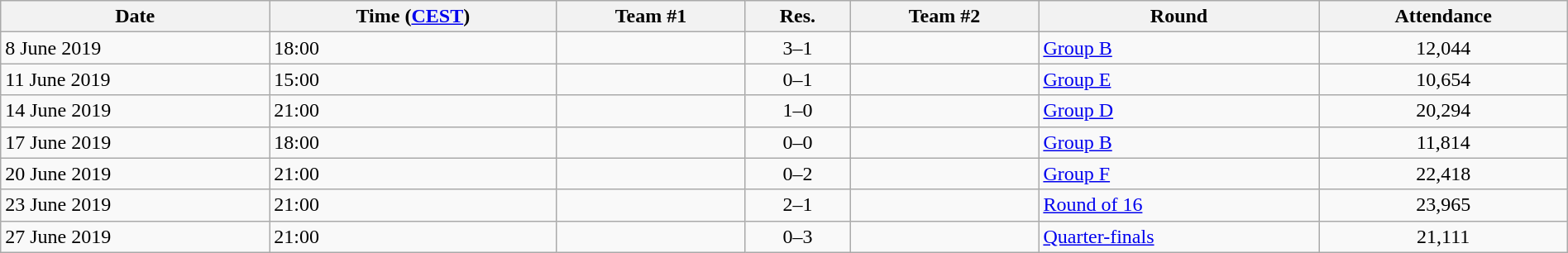<table class="wikitable" style="text-align:left; width:100%;">
<tr>
<th>Date</th>
<th>Time (<a href='#'>CEST</a>)</th>
<th>Team #1</th>
<th>Res.</th>
<th>Team #2</th>
<th>Round</th>
<th>Attendance</th>
</tr>
<tr>
<td>8 June 2019</td>
<td>18:00</td>
<td></td>
<td style="text-align:center;">3–1</td>
<td></td>
<td><a href='#'>Group B</a></td>
<td style="text-align:center;">12,044</td>
</tr>
<tr>
<td>11 June 2019</td>
<td>15:00</td>
<td></td>
<td style="text-align:center;">0–1</td>
<td></td>
<td><a href='#'>Group E</a></td>
<td style="text-align:center;">10,654</td>
</tr>
<tr>
<td>14 June 2019</td>
<td>21:00</td>
<td></td>
<td style="text-align:center;">1–0</td>
<td></td>
<td><a href='#'>Group D</a></td>
<td style="text-align:center;">20,294</td>
</tr>
<tr>
<td>17 June 2019</td>
<td>18:00</td>
<td></td>
<td style="text-align:center;">0–0</td>
<td></td>
<td><a href='#'>Group B</a></td>
<td style="text-align:center;">11,814</td>
</tr>
<tr>
<td>20 June 2019</td>
<td>21:00</td>
<td></td>
<td style="text-align:center;">0–2</td>
<td></td>
<td><a href='#'>Group F</a></td>
<td style="text-align:center;">22,418</td>
</tr>
<tr>
<td>23 June 2019</td>
<td>21:00</td>
<td></td>
<td style="text-align:center;">2–1 </td>
<td></td>
<td><a href='#'>Round of 16</a></td>
<td style="text-align:center;">23,965</td>
</tr>
<tr>
<td>27 June 2019</td>
<td>21:00</td>
<td></td>
<td style="text-align:center;">0–3</td>
<td></td>
<td><a href='#'>Quarter-finals</a></td>
<td style="text-align:center;">21,111</td>
</tr>
</table>
